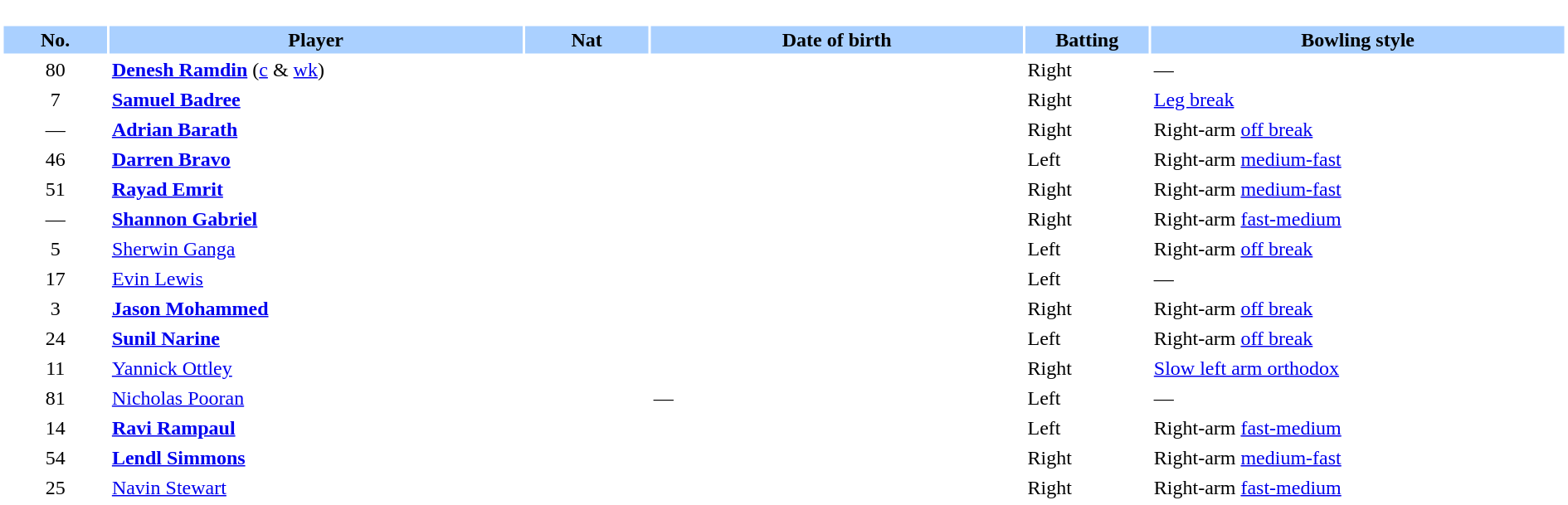<table border="0" style="width:100%;">
<tr>
<td style="vertical-align:top; background:#fff; width:90%;"><br><table border="0" cellspacing="2" cellpadding="2" style="width:100%;">
<tr style="background:#aad0ff;">
<th scope="col" style="width:5%;">No.</th>
<th scope="col" style="width:20%;">Player</th>
<th scope="col" style="width:6%;">Nat</th>
<th scope="col" style="width:18%;">Date of birth</th>
<th scope="col" style="width:6%;">Batting</th>
<th scope="col" style="width:20%;">Bowling style</th>
</tr>
<tr>
<td style="text-align:center">80</td>
<td><strong><a href='#'>Denesh Ramdin</a></strong> (<a href='#'>c</a> & <a href='#'>wk</a>)</td>
<td style="text-align:center"></td>
<td></td>
<td>Right</td>
<td>—</td>
</tr>
<tr>
<td style="text-align:center">7</td>
<td><strong><a href='#'>Samuel Badree</a></strong></td>
<td style="text-align:center"></td>
<td></td>
<td>Right</td>
<td><a href='#'>Leg break</a></td>
</tr>
<tr>
<td style="text-align:center">—</td>
<td><strong><a href='#'>Adrian Barath</a></strong></td>
<td style="text-align:center"></td>
<td></td>
<td>Right</td>
<td>Right-arm <a href='#'>off break</a></td>
</tr>
<tr>
<td style="text-align:center">46</td>
<td><strong><a href='#'>Darren Bravo</a></strong></td>
<td style="text-align:center"></td>
<td></td>
<td>Left</td>
<td>Right-arm <a href='#'>medium-fast</a></td>
</tr>
<tr>
<td style="text-align:center">51</td>
<td><strong><a href='#'>Rayad Emrit</a></strong></td>
<td style="text-align:center"></td>
<td></td>
<td>Right</td>
<td>Right-arm <a href='#'>medium-fast</a></td>
</tr>
<tr>
<td style="text-align:center">—</td>
<td><strong><a href='#'>Shannon Gabriel</a></strong></td>
<td style="text-align:center"></td>
<td></td>
<td>Right</td>
<td>Right-arm <a href='#'>fast-medium</a></td>
</tr>
<tr>
<td style="text-align:center">5</td>
<td><a href='#'>Sherwin Ganga</a></td>
<td style="text-align:center"></td>
<td></td>
<td>Left</td>
<td>Right-arm <a href='#'>off break</a></td>
</tr>
<tr>
<td style="text-align:center">17</td>
<td><a href='#'>Evin Lewis</a></td>
<td style="text-align:center"></td>
<td></td>
<td>Left</td>
<td>—</td>
</tr>
<tr>
<td style="text-align:center">3</td>
<td><strong><a href='#'>Jason Mohammed</a></strong></td>
<td style="text-align:center"></td>
<td></td>
<td>Right</td>
<td>Right-arm <a href='#'>off break</a></td>
</tr>
<tr>
<td style="text-align:center">24</td>
<td><strong><a href='#'>Sunil Narine</a></strong></td>
<td style="text-align:center"></td>
<td></td>
<td>Left</td>
<td>Right-arm <a href='#'>off break</a></td>
</tr>
<tr>
<td style="text-align:center">11</td>
<td><a href='#'>Yannick Ottley</a></td>
<td style="text-align:center"></td>
<td></td>
<td>Right</td>
<td><a href='#'>Slow left arm orthodox</a></td>
</tr>
<tr>
<td style="text-align:center">81</td>
<td><a href='#'>Nicholas Pooran</a></td>
<td style="text-align:center"></td>
<td>—</td>
<td>Left</td>
<td>—</td>
</tr>
<tr>
<td style="text-align:center">14</td>
<td><strong><a href='#'>Ravi Rampaul</a></strong></td>
<td style="text-align:center"></td>
<td></td>
<td>Left</td>
<td>Right-arm <a href='#'>fast-medium</a></td>
</tr>
<tr>
<td style="text-align:center">54</td>
<td><strong><a href='#'>Lendl Simmons</a></strong></td>
<td style="text-align:center"></td>
<td></td>
<td>Right</td>
<td>Right-arm <a href='#'>medium-fast</a></td>
</tr>
<tr>
<td style="text-align:center">25</td>
<td><a href='#'>Navin Stewart</a></td>
<td style="text-align:center"></td>
<td></td>
<td>Right</td>
<td>Right-arm <a href='#'>fast-medium</a></td>
</tr>
</table>
</td>
</tr>
</table>
